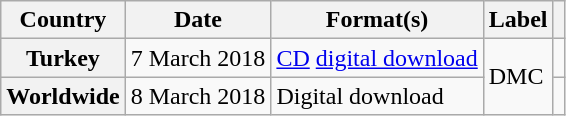<table class="wikitable plainrowheaders">
<tr>
<th scope="col">Country</th>
<th scope="col">Date</th>
<th scope="col">Format(s)</th>
<th scope="col">Label</th>
<th scope="col"></th>
</tr>
<tr>
<th scope="row">Turkey</th>
<td>7 March 2018</td>
<td><a href='#'>CD</a> <a href='#'>digital download</a></td>
<td rowspan="2">DMC</td>
<td align="center"></td>
</tr>
<tr>
<th scope="row">Worldwide</th>
<td>8 March 2018</td>
<td>Digital download</td>
<td align="center"></td>
</tr>
</table>
